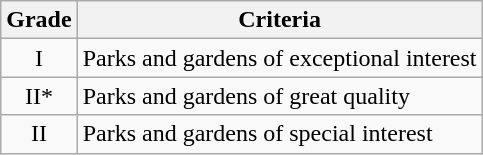<table class="wikitable">
<tr>
<th>Grade</th>
<th>Criteria</th>
</tr>
<tr>
<td align="center" >I</td>
<td>Parks and gardens of exceptional interest</td>
</tr>
<tr>
<td align="center" >II*</td>
<td>Parks and gardens of great quality</td>
</tr>
<tr>
<td align="center" >II</td>
<td>Parks and gardens of special interest</td>
</tr>
</table>
